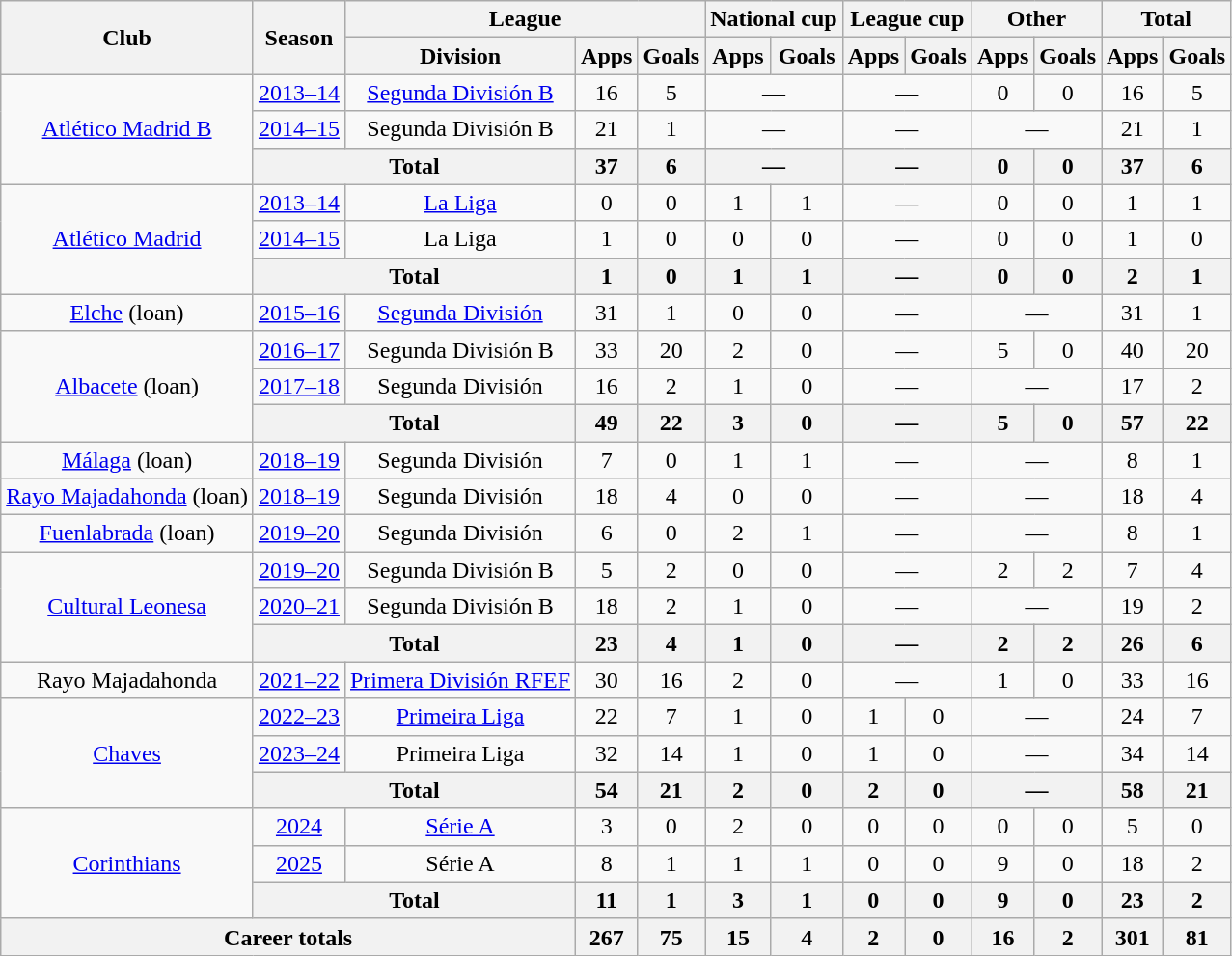<table class="wikitable" style="text-align:center">
<tr>
<th rowspan="2">Club</th>
<th rowspan="2">Season</th>
<th colspan="3">League</th>
<th colspan="2">National cup</th>
<th colspan="2">League cup</th>
<th colspan="2">Other</th>
<th colspan="2">Total</th>
</tr>
<tr>
<th>Division</th>
<th>Apps</th>
<th>Goals</th>
<th>Apps</th>
<th>Goals</th>
<th>Apps</th>
<th>Goals</th>
<th>Apps</th>
<th>Goals</th>
<th>Apps</th>
<th>Goals</th>
</tr>
<tr>
<td rowspan=3><a href='#'>Atlético Madrid B</a></td>
<td><a href='#'>2013–14</a></td>
<td><a href='#'>Segunda División B</a></td>
<td>16</td>
<td>5</td>
<td colspan="2">—</td>
<td colspan="2">—</td>
<td>0</td>
<td>0</td>
<td>16</td>
<td>5</td>
</tr>
<tr>
<td><a href='#'>2014–15</a></td>
<td>Segunda División B</td>
<td>21</td>
<td>1</td>
<td colspan="2">—</td>
<td colspan="2">—</td>
<td colspan="2">—</td>
<td>21</td>
<td>1</td>
</tr>
<tr>
<th colspan=2>Total</th>
<th>37</th>
<th>6</th>
<th colspan="2">—</th>
<th colspan="2">—</th>
<th>0</th>
<th>0</th>
<th>37</th>
<th>6</th>
</tr>
<tr>
<td rowspan=3><a href='#'>Atlético Madrid</a></td>
<td><a href='#'>2013–14</a></td>
<td><a href='#'>La Liga</a></td>
<td>0</td>
<td>0</td>
<td>1</td>
<td>1</td>
<td colspan=2>—</td>
<td>0</td>
<td>0</td>
<td>1</td>
<td>1</td>
</tr>
<tr>
<td><a href='#'>2014–15</a></td>
<td>La Liga</td>
<td>1</td>
<td>0</td>
<td>0</td>
<td>0</td>
<td colspan=2>—</td>
<td>0</td>
<td>0</td>
<td>1</td>
<td>0</td>
</tr>
<tr>
<th colspan=2>Total</th>
<th>1</th>
<th>0</th>
<th>1</th>
<th>1</th>
<th colspan="2">—</th>
<th>0</th>
<th>0</th>
<th>2</th>
<th>1</th>
</tr>
<tr>
<td><a href='#'>Elche</a> (loan)</td>
<td><a href='#'>2015–16</a></td>
<td><a href='#'>Segunda División</a></td>
<td>31</td>
<td>1</td>
<td>0</td>
<td>0</td>
<td colspan=2>—</td>
<td colspan="2">—</td>
<td>31</td>
<td>1</td>
</tr>
<tr>
<td rowspan=3><a href='#'>Albacete</a> (loan)</td>
<td><a href='#'>2016–17</a></td>
<td>Segunda División B</td>
<td>33</td>
<td>20</td>
<td>2</td>
<td>0</td>
<td colspan=2>—</td>
<td>5</td>
<td>0</td>
<td>40</td>
<td>20</td>
</tr>
<tr>
<td><a href='#'>2017–18</a></td>
<td>Segunda División</td>
<td>16</td>
<td>2</td>
<td>1</td>
<td>0</td>
<td colspan=2>—</td>
<td colspan="2">—</td>
<td>17</td>
<td>2</td>
</tr>
<tr>
<th colspan=2>Total</th>
<th>49</th>
<th>22</th>
<th>3</th>
<th>0</th>
<th colspan="2">—</th>
<th>5</th>
<th>0</th>
<th>57</th>
<th>22</th>
</tr>
<tr>
<td><a href='#'>Málaga</a> (loan)</td>
<td><a href='#'>2018–19</a></td>
<td>Segunda División</td>
<td>7</td>
<td>0</td>
<td>1</td>
<td>1</td>
<td colspan=2>—</td>
<td colspan="2">—</td>
<td>8</td>
<td>1</td>
</tr>
<tr>
<td><a href='#'>Rayo Majadahonda</a> (loan)</td>
<td><a href='#'>2018–19</a></td>
<td>Segunda División</td>
<td>18</td>
<td>4</td>
<td>0</td>
<td>0</td>
<td colspan=2>—</td>
<td colspan="2">—</td>
<td>18</td>
<td>4</td>
</tr>
<tr>
<td><a href='#'>Fuenlabrada</a> (loan)</td>
<td><a href='#'>2019–20</a></td>
<td>Segunda División</td>
<td>6</td>
<td>0</td>
<td>2</td>
<td>1</td>
<td colspan="2">—</td>
<td colspan="2">—</td>
<td>8</td>
<td>1</td>
</tr>
<tr>
<td rowspan=3><a href='#'>Cultural Leonesa</a></td>
<td><a href='#'>2019–20</a></td>
<td>Segunda División B</td>
<td>5</td>
<td>2</td>
<td>0</td>
<td>0</td>
<td colspan="2">—</td>
<td>2</td>
<td>2</td>
<td>7</td>
<td>4</td>
</tr>
<tr>
<td><a href='#'>2020–21</a></td>
<td>Segunda División B</td>
<td>18</td>
<td>2</td>
<td>1</td>
<td>0</td>
<td colspan=2>—</td>
<td colspan="2">—</td>
<td>19</td>
<td>2</td>
</tr>
<tr>
<th colspan=2>Total</th>
<th>23</th>
<th>4</th>
<th>1</th>
<th>0</th>
<th colspan="2">—</th>
<th>2</th>
<th>2</th>
<th>26</th>
<th>6</th>
</tr>
<tr>
<td>Rayo Majadahonda</td>
<td><a href='#'>2021–22</a></td>
<td><a href='#'>Primera División RFEF</a></td>
<td>30</td>
<td>16</td>
<td>2</td>
<td>0</td>
<td colspan="2">—</td>
<td>1</td>
<td>0</td>
<td>33</td>
<td>16</td>
</tr>
<tr>
<td rowspan="3"><a href='#'>Chaves</a></td>
<td><a href='#'>2022–23</a></td>
<td><a href='#'>Primeira Liga</a></td>
<td>22</td>
<td>7</td>
<td>1</td>
<td>0</td>
<td>1</td>
<td>0</td>
<td colspan="2">—</td>
<td>24</td>
<td>7</td>
</tr>
<tr>
<td><a href='#'>2023–24</a></td>
<td>Primeira Liga</td>
<td>32</td>
<td>14</td>
<td>1</td>
<td>0</td>
<td>1</td>
<td>0</td>
<td colspan="2">—</td>
<td>34</td>
<td>14</td>
</tr>
<tr>
<th colspan="2">Total</th>
<th>54</th>
<th>21</th>
<th>2</th>
<th>0</th>
<th>2</th>
<th>0</th>
<th colspan="2">—</th>
<th>58</th>
<th>21</th>
</tr>
<tr>
<td rowspan="3"><a href='#'>Corinthians</a></td>
<td><a href='#'>2024</a></td>
<td><a href='#'>Série A</a></td>
<td>3</td>
<td>0</td>
<td>2</td>
<td>0</td>
<td>0</td>
<td>0</td>
<td>0</td>
<td>0</td>
<td>5</td>
<td>0</td>
</tr>
<tr>
<td><a href='#'>2025</a></td>
<td>Série A</td>
<td>8</td>
<td>1</td>
<td>1</td>
<td>1</td>
<td>0</td>
<td>0</td>
<td>9</td>
<td>0</td>
<td>18</td>
<td>2</td>
</tr>
<tr>
<th colspan="2">Total</th>
<th>11</th>
<th>1</th>
<th>3</th>
<th>1</th>
<th>0</th>
<th>0</th>
<th>9</th>
<th>0</th>
<th>23</th>
<th>2</th>
</tr>
<tr>
<th colspan="3">Career totals</th>
<th>267</th>
<th>75</th>
<th>15</th>
<th>4</th>
<th>2</th>
<th>0</th>
<th>16</th>
<th>2</th>
<th>301</th>
<th>81</th>
</tr>
</table>
